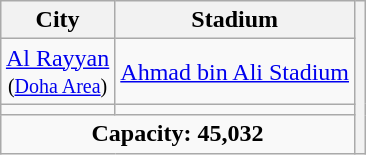<table class="wikitable" style="margin:1em auto; text-align:center;">
<tr>
<th>City</th>
<th>Stadium</th>
<th rowspan="4"></th>
</tr>
<tr>
<td><a href='#'>Al Rayyan</a><br> <small>(<a href='#'>Doha Area</a>)</small></td>
<td><a href='#'>Ahmad bin Ali Stadium</a></td>
</tr>
<tr>
<td></td>
<td></td>
</tr>
<tr>
<td colspan="2"><strong>Capacity: 45,032</strong></td>
</tr>
</table>
